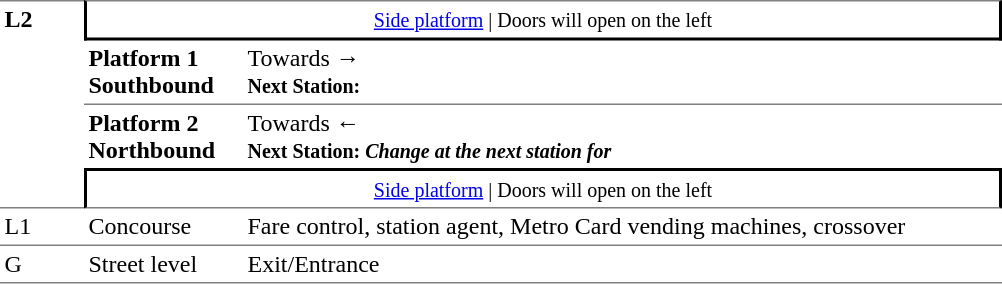<table table border=0 cellspacing=0 cellpadding=3>
<tr>
<td style="border-top:solid 1px grey;border-bottom:solid 1px grey;" width=50 rowspan=4 valign=top><strong>L2</strong></td>
<td style="border-top:solid 1px grey;border-right:solid 2px black;border-left:solid 2px black;border-bottom:solid 2px black;text-align:center;" colspan=2><small><a href='#'>Side platform</a> | Doors will open on the left </small></td>
</tr>
<tr>
<td style="border-bottom:solid 1px grey;" width=100><span><strong>Platform 1</strong><br><strong>Southbound</strong></span></td>
<td style="border-bottom:solid 1px grey;" width=500>Towards → <br><small><strong>Next Station:</strong> </small></td>
</tr>
<tr>
<td><span><strong>Platform 2</strong><br><strong>Northbound</strong></span></td>
<td><span></span>Towards ← <br><small><strong>Next Station:</strong> </small> <small><strong><em>Change at the next station for <strong><em></small></td>
</tr>
<tr>
<td style="border-top:solid 2px black;border-right:solid 2px black;border-left:solid 2px black;border-bottom:solid 1px grey;" colspan=2  align=center><small><a href='#'>Side platform</a> | Doors will open on the left </small></td>
</tr>
<tr>
<td valign=top></strong>L1<strong></td>
<td valign=top>Concourse</td>
<td valign=top>Fare control, station agent, Metro Card vending machines, crossover</td>
</tr>
<tr>
<td style="border-bottom:solid 1px grey;border-top:solid 1px grey;" width=50 valign=top></strong>G<strong></td>
<td style="border-top:solid 1px grey;border-bottom:solid 1px grey;" width=100 valign=top>Street level</td>
<td style="border-top:solid 1px grey;border-bottom:solid 1px grey;" width=500 valign=top>Exit/Entrance</td>
</tr>
</table>
